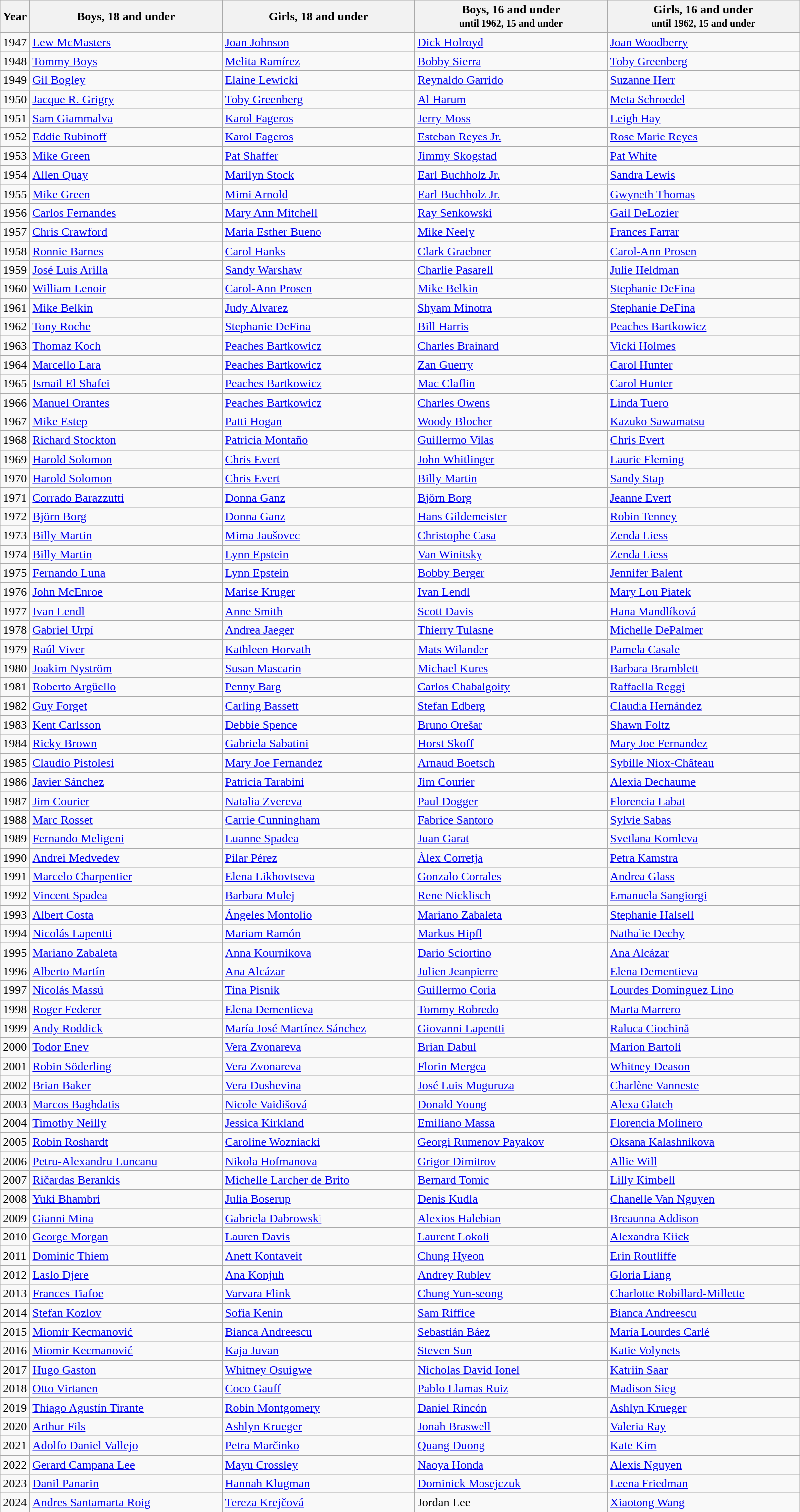<table class="wikitable">
<tr>
<th>Year</th>
<th style="width:250px;">Boys, 18 and under</th>
<th width=250>Girls, 18 and under</th>
<th width=250>Boys, 16 and under <br> <small>until 1962, 15 and under</small></th>
<th width=250>Girls, 16 and under<br> <small>until 1962, 15 and under</small></th>
</tr>
<tr>
<td>1947</td>
<td> <a href='#'>Lew McMasters</a></td>
<td> <a href='#'>Joan Johnson</a></td>
<td> <a href='#'>Dick Holroyd</a></td>
<td> <a href='#'>Joan Woodberry</a></td>
</tr>
<tr>
<td>1948</td>
<td> <a href='#'>Tommy Boys</a></td>
<td> <a href='#'>Melita Ramírez</a></td>
<td> <a href='#'>Bobby Sierra</a></td>
<td> <a href='#'>Toby Greenberg</a></td>
</tr>
<tr>
<td>1949</td>
<td> <a href='#'>Gil Bogley</a></td>
<td> <a href='#'>Elaine Lewicki</a></td>
<td> <a href='#'>Reynaldo Garrido</a></td>
<td> <a href='#'>Suzanne Herr</a></td>
</tr>
<tr>
<td>1950</td>
<td> <a href='#'>Jacque R. Grigry</a></td>
<td> <a href='#'>Toby Greenberg</a></td>
<td> <a href='#'>Al Harum</a></td>
<td> <a href='#'>Meta Schroedel</a></td>
</tr>
<tr>
<td>1951</td>
<td> <a href='#'>Sam Giammalva</a></td>
<td> <a href='#'>Karol Fageros</a></td>
<td> <a href='#'>Jerry Moss</a></td>
<td> <a href='#'>Leigh Hay</a></td>
</tr>
<tr>
<td>1952</td>
<td> <a href='#'>Eddie Rubinoff</a></td>
<td> <a href='#'>Karol Fageros</a></td>
<td> <a href='#'>Esteban Reyes Jr.</a></td>
<td> <a href='#'>Rose Marie Reyes</a></td>
</tr>
<tr>
<td>1953</td>
<td> <a href='#'>Mike Green</a></td>
<td> <a href='#'>Pat Shaffer</a></td>
<td> <a href='#'>Jimmy Skogstad</a></td>
<td> <a href='#'>Pat White</a></td>
</tr>
<tr>
<td>1954</td>
<td> <a href='#'>Allen Quay</a></td>
<td> <a href='#'>Marilyn Stock</a></td>
<td> <a href='#'>Earl Buchholz Jr.</a></td>
<td> <a href='#'>Sandra Lewis</a></td>
</tr>
<tr>
<td>1955</td>
<td> <a href='#'>Mike Green</a></td>
<td> <a href='#'>Mimi Arnold</a></td>
<td> <a href='#'>Earl Buchholz Jr.</a></td>
<td> <a href='#'>Gwyneth Thomas</a></td>
</tr>
<tr>
<td>1956</td>
<td> <a href='#'>Carlos Fernandes</a></td>
<td> <a href='#'>Mary Ann Mitchell</a></td>
<td> <a href='#'>Ray Senkowski</a></td>
<td> <a href='#'>Gail DeLozier</a></td>
</tr>
<tr>
<td>1957</td>
<td> <a href='#'>Chris Crawford</a></td>
<td> <a href='#'>Maria Esther Bueno</a></td>
<td> <a href='#'>Mike Neely</a></td>
<td> <a href='#'>Frances Farrar</a></td>
</tr>
<tr>
<td>1958</td>
<td> <a href='#'>Ronnie Barnes</a></td>
<td> <a href='#'>Carol Hanks</a></td>
<td> <a href='#'>Clark Graebner</a></td>
<td> <a href='#'>Carol-Ann Prosen</a></td>
</tr>
<tr>
<td>1959</td>
<td> <a href='#'>José Luis Arilla</a></td>
<td> <a href='#'>Sandy Warshaw</a></td>
<td> <a href='#'>Charlie Pasarell</a></td>
<td> <a href='#'>Julie Heldman</a></td>
</tr>
<tr>
<td>1960</td>
<td> <a href='#'>William Lenoir</a></td>
<td> <a href='#'>Carol-Ann Prosen</a></td>
<td> <a href='#'>Mike Belkin</a></td>
<td> <a href='#'>Stephanie DeFina</a></td>
</tr>
<tr>
<td>1961</td>
<td> <a href='#'>Mike Belkin</a></td>
<td> <a href='#'>Judy Alvarez</a></td>
<td> <a href='#'>Shyam Minotra</a></td>
<td> <a href='#'>Stephanie DeFina</a></td>
</tr>
<tr>
<td>1962</td>
<td> <a href='#'>Tony Roche</a></td>
<td> <a href='#'>Stephanie DeFina</a></td>
<td> <a href='#'>Bill Harris</a></td>
<td> <a href='#'>Peaches Bartkowicz</a></td>
</tr>
<tr>
<td>1963</td>
<td> <a href='#'>Thomaz Koch</a></td>
<td> <a href='#'>Peaches Bartkowicz</a></td>
<td> <a href='#'>Charles Brainard</a></td>
<td> <a href='#'>Vicki Holmes</a></td>
</tr>
<tr>
<td>1964</td>
<td> <a href='#'>Marcello Lara</a></td>
<td> <a href='#'>Peaches Bartkowicz</a></td>
<td> <a href='#'>Zan Guerry</a></td>
<td> <a href='#'>Carol Hunter</a></td>
</tr>
<tr>
<td>1965</td>
<td> <a href='#'>Ismail El Shafei</a></td>
<td> <a href='#'>Peaches Bartkowicz</a></td>
<td> <a href='#'>Mac Claflin</a></td>
<td> <a href='#'>Carol Hunter</a></td>
</tr>
<tr>
<td>1966</td>
<td> <a href='#'>Manuel Orantes</a></td>
<td> <a href='#'>Peaches Bartkowicz</a></td>
<td> <a href='#'>Charles Owens</a></td>
<td> <a href='#'>Linda Tuero</a></td>
</tr>
<tr>
<td>1967</td>
<td> <a href='#'>Mike Estep</a></td>
<td> <a href='#'>Patti Hogan</a></td>
<td> <a href='#'>Woody Blocher</a></td>
<td><a href='#'>Kazuko Sawamatsu</a></td>
</tr>
<tr>
<td>1968</td>
<td> <a href='#'>Richard Stockton</a></td>
<td> <a href='#'>Patricia Montaño</a></td>
<td> <a href='#'>Guillermo Vilas</a></td>
<td> <a href='#'>Chris Evert</a></td>
</tr>
<tr>
<td>1969</td>
<td> <a href='#'>Harold Solomon</a></td>
<td> <a href='#'>Chris Evert</a></td>
<td> <a href='#'>John Whitlinger</a></td>
<td> <a href='#'>Laurie Fleming</a></td>
</tr>
<tr>
<td>1970</td>
<td> <a href='#'>Harold Solomon</a></td>
<td> <a href='#'>Chris Evert</a></td>
<td> <a href='#'>Billy Martin</a></td>
<td> <a href='#'>Sandy Stap</a></td>
</tr>
<tr>
<td>1971</td>
<td> <a href='#'>Corrado Barazzutti</a></td>
<td> <a href='#'>Donna Ganz</a></td>
<td> <a href='#'>Björn Borg</a></td>
<td> <a href='#'>Jeanne Evert</a></td>
</tr>
<tr>
<td>1972</td>
<td> <a href='#'>Björn Borg</a></td>
<td> <a href='#'>Donna Ganz</a></td>
<td> <a href='#'>Hans Gildemeister</a></td>
<td> <a href='#'>Robin Tenney</a></td>
</tr>
<tr>
<td>1973</td>
<td> <a href='#'>Billy Martin</a></td>
<td> <a href='#'>Mima Jaušovec</a></td>
<td> <a href='#'>Christophe Casa</a></td>
<td> <a href='#'>Zenda Liess</a></td>
</tr>
<tr>
<td>1974</td>
<td> <a href='#'>Billy Martin</a></td>
<td> <a href='#'>Lynn Epstein</a></td>
<td> <a href='#'>Van Winitsky</a></td>
<td> <a href='#'>Zenda Liess</a></td>
</tr>
<tr>
<td>1975</td>
<td> <a href='#'>Fernando Luna</a></td>
<td> <a href='#'>Lynn Epstein</a></td>
<td> <a href='#'>Bobby Berger</a></td>
<td> <a href='#'>Jennifer Balent</a></td>
</tr>
<tr>
<td>1976</td>
<td> <a href='#'>John McEnroe</a></td>
<td> <a href='#'>Marise Kruger</a></td>
<td> <a href='#'>Ivan Lendl</a></td>
<td> <a href='#'>Mary Lou Piatek</a></td>
</tr>
<tr>
<td>1977</td>
<td> <a href='#'>Ivan Lendl</a></td>
<td> <a href='#'>Anne Smith</a></td>
<td> <a href='#'>Scott Davis</a></td>
<td> <a href='#'>Hana Mandlíková</a></td>
</tr>
<tr>
<td>1978</td>
<td> <a href='#'>Gabriel Urpí</a></td>
<td> <a href='#'>Andrea Jaeger</a></td>
<td> <a href='#'>Thierry Tulasne</a></td>
<td> <a href='#'>Michelle DePalmer</a></td>
</tr>
<tr>
<td>1979</td>
<td> <a href='#'>Raúl Viver</a></td>
<td> <a href='#'>Kathleen Horvath</a></td>
<td> <a href='#'>Mats Wilander</a></td>
<td> <a href='#'>Pamela Casale</a></td>
</tr>
<tr>
<td>1980</td>
<td> <a href='#'>Joakim Nyström</a></td>
<td> <a href='#'>Susan Mascarin</a></td>
<td> <a href='#'>Michael Kures</a></td>
<td> <a href='#'>Barbara Bramblett</a></td>
</tr>
<tr>
<td>1981</td>
<td> <a href='#'>Roberto Argüello</a></td>
<td> <a href='#'>Penny Barg</a></td>
<td> <a href='#'>Carlos Chabalgoity</a></td>
<td> <a href='#'>Raffaella Reggi</a></td>
</tr>
<tr>
<td>1982</td>
<td> <a href='#'>Guy Forget</a></td>
<td> <a href='#'>Carling Bassett</a></td>
<td> <a href='#'>Stefan Edberg</a></td>
<td> <a href='#'>Claudia Hernández</a></td>
</tr>
<tr>
<td>1983</td>
<td> <a href='#'>Kent Carlsson</a></td>
<td> <a href='#'>Debbie Spence</a></td>
<td> <a href='#'>Bruno Orešar</a></td>
<td> <a href='#'>Shawn Foltz</a></td>
</tr>
<tr>
<td>1984</td>
<td> <a href='#'>Ricky Brown</a></td>
<td> <a href='#'>Gabriela Sabatini</a></td>
<td> <a href='#'>Horst Skoff</a></td>
<td> <a href='#'>Mary Joe Fernandez</a></td>
</tr>
<tr>
<td>1985</td>
<td> <a href='#'>Claudio Pistolesi</a></td>
<td> <a href='#'>Mary Joe Fernandez</a></td>
<td> <a href='#'>Arnaud Boetsch</a></td>
<td> <a href='#'>Sybille Niox-Château</a></td>
</tr>
<tr>
<td>1986</td>
<td> <a href='#'>Javier Sánchez</a></td>
<td> <a href='#'>Patricia Tarabini</a></td>
<td> <a href='#'>Jim Courier</a></td>
<td> <a href='#'>Alexia Dechaume</a></td>
</tr>
<tr>
<td>1987</td>
<td> <a href='#'>Jim Courier</a></td>
<td> <a href='#'>Natalia Zvereva</a></td>
<td> <a href='#'>Paul Dogger</a></td>
<td> <a href='#'>Florencia Labat</a></td>
</tr>
<tr>
<td>1988</td>
<td> <a href='#'>Marc Rosset</a></td>
<td> <a href='#'>Carrie Cunningham</a></td>
<td> <a href='#'>Fabrice Santoro</a></td>
<td> <a href='#'>Sylvie Sabas</a></td>
</tr>
<tr>
<td>1989</td>
<td> <a href='#'>Fernando Meligeni</a></td>
<td> <a href='#'>Luanne Spadea</a></td>
<td> <a href='#'>Juan Garat</a></td>
<td> <a href='#'>Svetlana Komleva</a></td>
</tr>
<tr>
<td>1990</td>
<td> <a href='#'>Andrei Medvedev</a></td>
<td> <a href='#'>Pilar Pérez</a></td>
<td> <a href='#'>Àlex Corretja</a></td>
<td> <a href='#'>Petra Kamstra</a></td>
</tr>
<tr>
<td>1991</td>
<td> <a href='#'>Marcelo Charpentier</a></td>
<td> <a href='#'>Elena Likhovtseva</a></td>
<td> <a href='#'>Gonzalo Corrales</a></td>
<td> <a href='#'>Andrea Glass</a></td>
</tr>
<tr>
<td>1992</td>
<td> <a href='#'>Vincent Spadea</a></td>
<td> <a href='#'>Barbara Mulej</a></td>
<td> <a href='#'>Rene Nicklisch</a></td>
<td> <a href='#'>Emanuela Sangiorgi</a></td>
</tr>
<tr>
<td>1993</td>
<td> <a href='#'>Albert Costa</a></td>
<td> <a href='#'>Ángeles Montolio</a></td>
<td> <a href='#'>Mariano Zabaleta</a></td>
<td> <a href='#'>Stephanie Halsell</a></td>
</tr>
<tr>
<td>1994</td>
<td> <a href='#'>Nicolás Lapentti</a></td>
<td> <a href='#'>Mariam Ramón</a></td>
<td> <a href='#'>Markus Hipfl</a></td>
<td> <a href='#'>Nathalie Dechy</a></td>
</tr>
<tr>
<td>1995</td>
<td> <a href='#'>Mariano Zabaleta</a></td>
<td> <a href='#'>Anna Kournikova</a></td>
<td> <a href='#'>Dario Sciortino</a></td>
<td> <a href='#'>Ana Alcázar</a></td>
</tr>
<tr>
<td>1996</td>
<td> <a href='#'>Alberto Martín</a></td>
<td> <a href='#'>Ana Alcázar</a></td>
<td> <a href='#'>Julien Jeanpierre</a></td>
<td> <a href='#'>Elena Dementieva</a></td>
</tr>
<tr>
<td>1997</td>
<td> <a href='#'>Nicolás Massú</a></td>
<td> <a href='#'>Tina Pisnik</a></td>
<td> <a href='#'>Guillermo Coria</a></td>
<td> <a href='#'>Lourdes Domínguez Lino</a></td>
</tr>
<tr>
<td>1998</td>
<td> <a href='#'>Roger Federer</a></td>
<td> <a href='#'>Elena Dementieva</a></td>
<td> <a href='#'>Tommy Robredo</a></td>
<td> <a href='#'>Marta Marrero</a></td>
</tr>
<tr>
<td>1999</td>
<td> <a href='#'>Andy Roddick</a></td>
<td> <a href='#'>María José Martínez Sánchez</a></td>
<td> <a href='#'>Giovanni Lapentti</a></td>
<td> <a href='#'>Raluca Ciochină</a></td>
</tr>
<tr>
<td>2000</td>
<td> <a href='#'>Todor Enev</a></td>
<td> <a href='#'>Vera Zvonareva</a></td>
<td> <a href='#'>Brian Dabul</a></td>
<td> <a href='#'>Marion Bartoli</a></td>
</tr>
<tr>
<td>2001</td>
<td> <a href='#'>Robin Söderling</a></td>
<td> <a href='#'>Vera Zvonareva</a></td>
<td> <a href='#'>Florin Mergea</a></td>
<td> <a href='#'>Whitney Deason</a></td>
</tr>
<tr>
<td>2002</td>
<td> <a href='#'>Brian Baker</a></td>
<td> <a href='#'>Vera Dushevina</a></td>
<td> <a href='#'>José Luis Muguruza</a></td>
<td> <a href='#'>Charlène Vanneste</a></td>
</tr>
<tr>
<td>2003</td>
<td> <a href='#'>Marcos Baghdatis</a></td>
<td> <a href='#'>Nicole Vaidišová</a></td>
<td> <a href='#'>Donald Young</a></td>
<td> <a href='#'>Alexa Glatch</a></td>
</tr>
<tr>
<td>2004</td>
<td> <a href='#'>Timothy Neilly</a></td>
<td> <a href='#'>Jessica Kirkland</a></td>
<td> <a href='#'>Emiliano Massa</a></td>
<td> <a href='#'>Florencia Molinero</a></td>
</tr>
<tr>
<td>2005</td>
<td> <a href='#'>Robin Roshardt</a></td>
<td> <a href='#'>Caroline Wozniacki</a></td>
<td> <a href='#'>Georgi Rumenov Payakov</a></td>
<td> <a href='#'>Oksana Kalashnikova</a></td>
</tr>
<tr>
<td>2006</td>
<td> <a href='#'>Petru-Alexandru Luncanu</a></td>
<td> <a href='#'>Nikola Hofmanova</a></td>
<td> <a href='#'>Grigor Dimitrov</a></td>
<td> <a href='#'>Allie Will</a></td>
</tr>
<tr>
<td>2007</td>
<td> <a href='#'>Ričardas Berankis</a></td>
<td> <a href='#'>Michelle Larcher de Brito</a></td>
<td> <a href='#'>Bernard Tomic</a></td>
<td> <a href='#'>Lilly Kimbell</a></td>
</tr>
<tr>
<td>2008</td>
<td> <a href='#'>Yuki Bhambri</a></td>
<td> <a href='#'>Julia Boserup</a></td>
<td> <a href='#'>Denis Kudla</a></td>
<td> <a href='#'>Chanelle Van Nguyen</a></td>
</tr>
<tr>
<td>2009</td>
<td> <a href='#'>Gianni Mina</a></td>
<td> <a href='#'>Gabriela Dabrowski</a></td>
<td> <a href='#'>Alexios Halebian</a></td>
<td> <a href='#'>Breaunna Addison</a></td>
</tr>
<tr>
<td>2010</td>
<td> <a href='#'>George Morgan</a></td>
<td> <a href='#'>Lauren Davis</a></td>
<td> <a href='#'>Laurent Lokoli</a></td>
<td> <a href='#'>Alexandra Kiick</a></td>
</tr>
<tr>
<td>2011</td>
<td> <a href='#'>Dominic Thiem</a></td>
<td> <a href='#'>Anett Kontaveit</a></td>
<td>  <a href='#'>Chung Hyeon</a></td>
<td> <a href='#'>Erin Routliffe</a></td>
</tr>
<tr>
<td>2012</td>
<td> <a href='#'>Laslo Djere</a></td>
<td> <a href='#'>Ana Konjuh</a></td>
<td>  <a href='#'>Andrey Rublev</a></td>
<td> <a href='#'>Gloria Liang</a></td>
</tr>
<tr>
<td>2013</td>
<td> <a href='#'>Frances Tiafoe</a></td>
<td> <a href='#'>Varvara Flink</a></td>
<td>  <a href='#'>Chung Yun-seong</a></td>
<td> <a href='#'>Charlotte Robillard-Millette</a></td>
</tr>
<tr>
<td>2014</td>
<td> <a href='#'>Stefan Kozlov</a></td>
<td> <a href='#'>Sofia Kenin</a></td>
<td>  <a href='#'>Sam Riffice</a></td>
<td> <a href='#'>Bianca Andreescu</a></td>
</tr>
<tr>
<td>2015</td>
<td> <a href='#'>Miomir Kecmanović</a></td>
<td> <a href='#'>Bianca Andreescu</a></td>
<td>  <a href='#'>Sebastián Báez</a></td>
<td> <a href='#'>María Lourdes Carlé</a></td>
</tr>
<tr>
<td>2016</td>
<td> <a href='#'>Miomir Kecmanović</a></td>
<td> <a href='#'>Kaja Juvan</a></td>
<td>  <a href='#'>Steven Sun</a></td>
<td> <a href='#'>Katie Volynets</a></td>
</tr>
<tr>
<td>2017</td>
<td> <a href='#'>Hugo Gaston</a></td>
<td> <a href='#'>Whitney Osuigwe</a></td>
<td>  <a href='#'>Nicholas David Ionel</a></td>
<td> <a href='#'>Katriin Saar</a></td>
</tr>
<tr>
<td>2018</td>
<td> <a href='#'>Otto Virtanen</a></td>
<td> <a href='#'>Coco Gauff</a></td>
<td> <a href='#'>Pablo Llamas Ruiz</a></td>
<td> <a href='#'>Madison Sieg</a></td>
</tr>
<tr>
<td>2019</td>
<td> <a href='#'>Thiago Agustín Tirante</a></td>
<td> <a href='#'>Robin Montgomery</a></td>
<td> <a href='#'>Daniel Rincón</a></td>
<td> <a href='#'>Ashlyn Krueger</a></td>
</tr>
<tr>
<td>2020</td>
<td> <a href='#'>Arthur Fils</a></td>
<td> <a href='#'>Ashlyn Krueger</a></td>
<td> <a href='#'>Jonah Braswell</a></td>
<td> <a href='#'>Valeria Ray</a></td>
</tr>
<tr>
<td>2021</td>
<td> <a href='#'>Adolfo Daniel Vallejo</a></td>
<td> <a href='#'>Petra Marčinko</a></td>
<td> <a href='#'>Quang Duong</a></td>
<td> <a href='#'>Kate Kim</a></td>
</tr>
<tr>
<td>2022</td>
<td> <a href='#'>Gerard Campana Lee</a></td>
<td> <a href='#'>Mayu Crossley</a></td>
<td> <a href='#'>Naoya Honda</a></td>
<td> <a href='#'>Alexis Nguyen</a></td>
</tr>
<tr>
<td>2023</td>
<td> <a href='#'>Danil Panarin</a></td>
<td> <a href='#'>Hannah Klugman</a></td>
<td> <a href='#'>Dominick Mosejczuk</a></td>
<td> <a href='#'>Leena Friedman</a></td>
</tr>
<tr>
<td>2024</td>
<td> <a href='#'>Andres Santamarta Roig</a></td>
<td> <a href='#'>Tereza Krejčová</a></td>
<td> Jordan Lee</td>
<td> <a href='#'>Xiaotong Wang</a></td>
</tr>
</table>
